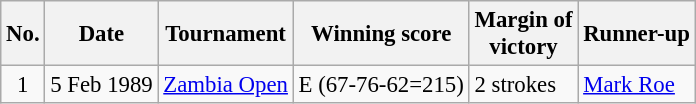<table class="wikitable" style="font-size:95%;">
<tr>
<th>No.</th>
<th>Date</th>
<th>Tournament</th>
<th>Winning score</th>
<th>Margin of<br>victory</th>
<th>Runner-up</th>
</tr>
<tr>
<td align=center>1</td>
<td align=right>5 Feb 1989</td>
<td><a href='#'>Zambia Open</a></td>
<td>E (67-76-62=215)</td>
<td>2 strokes</td>
<td> <a href='#'>Mark Roe</a></td>
</tr>
</table>
